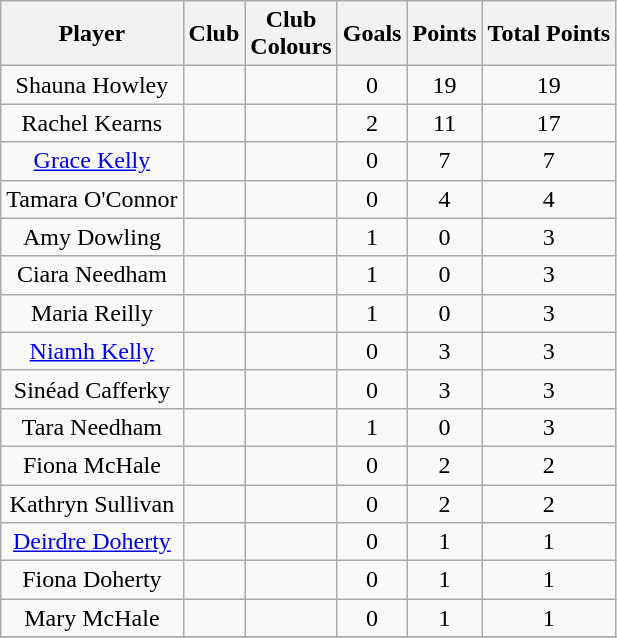<table class="wikitable mw-collapsible autocollapse sortable" style="font-size:16px; text-align:center">
<tr>
<th>Player</th>
<th>Club</th>
<th>Club<br>Colours</th>
<th>Goals</th>
<th>Points</th>
<th>Total Points</th>
</tr>
<tr>
<td>Shauna Howley</td>
<td></td>
<td></td>
<td>0</td>
<td>19</td>
<td>19</td>
</tr>
<tr>
<td>Rachel Kearns</td>
<td></td>
<td></td>
<td>2</td>
<td>11</td>
<td>17</td>
</tr>
<tr>
<td><a href='#'>Grace Kelly</a></td>
<td></td>
<td></td>
<td>0</td>
<td>7</td>
<td>7</td>
</tr>
<tr>
<td>Tamara O'Connor</td>
<td></td>
<td></td>
<td>0</td>
<td>4</td>
<td>4</td>
</tr>
<tr>
<td>Amy Dowling</td>
<td></td>
<td></td>
<td>1</td>
<td>0</td>
<td>3</td>
</tr>
<tr>
<td>Ciara Needham</td>
<td></td>
<td></td>
<td>1</td>
<td>0</td>
<td>3</td>
</tr>
<tr>
<td>Maria Reilly</td>
<td></td>
<td></td>
<td>1</td>
<td>0</td>
<td>3</td>
</tr>
<tr>
<td><a href='#'>Niamh Kelly</a></td>
<td></td>
<td></td>
<td>0</td>
<td>3</td>
<td>3</td>
</tr>
<tr>
<td>Sinéad Cafferky</td>
<td></td>
<td></td>
<td>0</td>
<td>3</td>
<td>3</td>
</tr>
<tr>
<td>Tara Needham</td>
<td></td>
<td></td>
<td>1</td>
<td>0</td>
<td>3</td>
</tr>
<tr>
<td>Fiona McHale</td>
<td></td>
<td></td>
<td>0</td>
<td>2</td>
<td>2</td>
</tr>
<tr>
<td>Kathryn Sullivan</td>
<td></td>
<td></td>
<td>0</td>
<td>2</td>
<td>2</td>
</tr>
<tr>
<td><a href='#'>Deirdre Doherty</a></td>
<td></td>
<td></td>
<td>0</td>
<td>1</td>
<td>1</td>
</tr>
<tr>
<td>Fiona Doherty</td>
<td></td>
<td></td>
<td>0</td>
<td>1</td>
<td>1</td>
</tr>
<tr>
<td>Mary McHale</td>
<td></td>
<td></td>
<td>0</td>
<td>1</td>
<td>1</td>
</tr>
<tr>
</tr>
</table>
